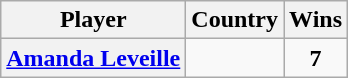<table class="wikitable" style="text-align: center;">
<tr>
<th scope="col">Player</th>
<th scope="col">Country</th>
<th scope="col">Wins</th>
</tr>
<tr>
<th scope="row" align="left"><a href='#'>Amanda Leveille</a></th>
<td></td>
<td><strong>7</strong></td>
</tr>
</table>
